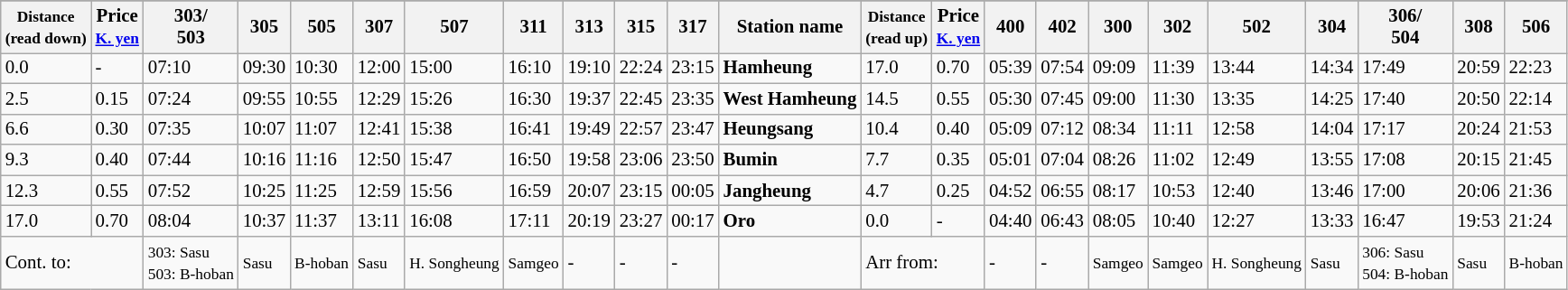<table class="wikitable" style="font-size:87%;">
<tr>
</tr>
<tr>
<th><small> Distance<br>(read down)</small></th>
<th>Price<br><small><a href='#'>K. yen</a></small></th>
<th><strong>303/<br>503</strong></th>
<th><strong>305</strong></th>
<th><strong>505</strong></th>
<th><strong>307</strong></th>
<th><strong>507</strong></th>
<th><strong>311</strong></th>
<th><strong>313</strong></th>
<th><strong>315</strong></th>
<th><strong>317</strong></th>
<th>Station name</th>
<th><small>Distance<br>(read up)</small></th>
<th>Price<br><small><a href='#'>K. yen</a></small></th>
<th><strong>400</strong></th>
<th><strong>402</strong></th>
<th><strong>300</strong></th>
<th><strong>302</strong></th>
<th><strong>502</strong></th>
<th><strong>304</strong></th>
<th><strong>306/<br>504</strong></th>
<th><strong>308</strong></th>
<th><strong>506</strong></th>
</tr>
<tr>
<td>0.0</td>
<td>-</td>
<td>07:10</td>
<td>09:30</td>
<td>10:30</td>
<td>12:00</td>
<td>15:00</td>
<td>16:10</td>
<td>19:10</td>
<td>22:24</td>
<td>23:15</td>
<td><strong>Hamheung</strong></td>
<td>17.0</td>
<td>0.70</td>
<td>05:39</td>
<td>07:54</td>
<td>09:09</td>
<td>11:39</td>
<td>13:44</td>
<td>14:34</td>
<td>17:49</td>
<td>20:59</td>
<td>22:23</td>
</tr>
<tr>
<td>2.5</td>
<td>0.15</td>
<td>07:24</td>
<td>09:55</td>
<td>10:55</td>
<td>12:29</td>
<td>15:26</td>
<td>16:30</td>
<td>19:37</td>
<td>22:45</td>
<td>23:35</td>
<td><strong>West Hamheung</strong></td>
<td>14.5</td>
<td>0.55</td>
<td>05:30</td>
<td>07:45</td>
<td>09:00</td>
<td>11:30</td>
<td>13:35</td>
<td>14:25</td>
<td>17:40</td>
<td>20:50</td>
<td>22:14</td>
</tr>
<tr>
<td>6.6</td>
<td>0.30</td>
<td>07:35</td>
<td>10:07</td>
<td>11:07</td>
<td>12:41</td>
<td>15:38</td>
<td>16:41</td>
<td>19:49</td>
<td>22:57</td>
<td>23:47</td>
<td><strong>Heungsang</strong></td>
<td>10.4</td>
<td>0.40</td>
<td>05:09</td>
<td>07:12</td>
<td>08:34</td>
<td>11:11</td>
<td>12:58</td>
<td>14:04</td>
<td>17:17</td>
<td>20:24</td>
<td>21:53</td>
</tr>
<tr>
<td>9.3</td>
<td>0.40</td>
<td>07:44</td>
<td>10:16</td>
<td>11:16</td>
<td>12:50</td>
<td>15:47</td>
<td>16:50</td>
<td>19:58</td>
<td>23:06</td>
<td>23:50</td>
<td><strong>Bumin</strong></td>
<td>7.7</td>
<td>0.35</td>
<td>05:01</td>
<td>07:04</td>
<td>08:26</td>
<td>11:02</td>
<td>12:49</td>
<td>13:55</td>
<td>17:08</td>
<td>20:15</td>
<td>21:45</td>
</tr>
<tr>
<td>12.3</td>
<td>0.55</td>
<td>07:52</td>
<td>10:25</td>
<td>11:25</td>
<td>12:59</td>
<td>15:56</td>
<td>16:59</td>
<td>20:07</td>
<td>23:15</td>
<td>00:05</td>
<td><strong>Jangheung</strong></td>
<td>4.7</td>
<td>0.25</td>
<td>04:52</td>
<td>06:55</td>
<td>08:17</td>
<td>10:53</td>
<td>12:40</td>
<td>13:46</td>
<td>17:00</td>
<td>20:06</td>
<td>21:36</td>
</tr>
<tr>
<td>17.0</td>
<td>0.70</td>
<td>08:04</td>
<td>10:37</td>
<td>11:37</td>
<td>13:11</td>
<td>16:08</td>
<td>17:11</td>
<td>20:19</td>
<td>23:27</td>
<td>00:17</td>
<td><strong>Oro</strong></td>
<td>0.0</td>
<td>-</td>
<td>04:40</td>
<td>06:43</td>
<td>08:05</td>
<td>10:40</td>
<td>12:27</td>
<td>13:33</td>
<td>16:47</td>
<td>19:53</td>
<td>21:24</td>
</tr>
<tr>
<td colspan=2>Cont. to:</td>
<td><small>303: Sasu<br>503: B-hoban</small></td>
<td><small>Sasu</small></td>
<td><small>B-hoban</small></td>
<td><small>Sasu</small></td>
<td><small>H. Songheung</small></td>
<td><small>Samgeo</small></td>
<td>-</td>
<td>-</td>
<td>-</td>
<td></td>
<td colspan=2>Arr from:</td>
<td>-</td>
<td>-</td>
<td><small>Samgeo</small></td>
<td><small>Samgeo</small></td>
<td><small>H. Songheung</small></td>
<td><small>Sasu</small></td>
<td><small>306: Sasu<br>504: B-hoban</small></td>
<td><small>Sasu</small></td>
<td><small>B-hoban</small></td>
</tr>
</table>
